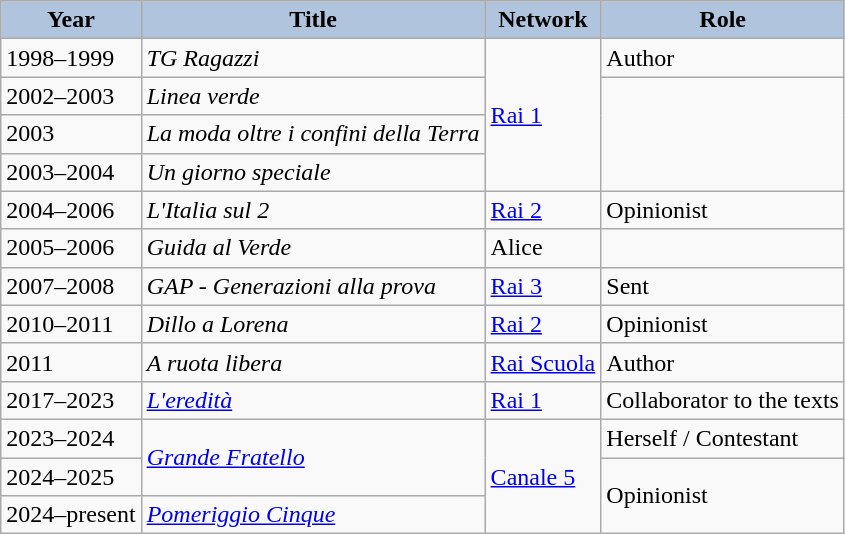<table class="wikitable">
<tr>
<th style="background:#B0C4DE;">Year</th>
<th style="background:#B0C4DE;">Title</th>
<th style="background:#B0C4DE;">Network</th>
<th style="background:#B0C4DE;">Role</th>
</tr>
<tr>
<td>1998–1999</td>
<td><em>TG Ragazzi</em></td>
<td rowspan="4"><a href='#'>Rai 1</a></td>
<td>Author</td>
</tr>
<tr>
<td>2002–2003</td>
<td><em>Linea verde</em></td>
<td rowspan="3"></td>
</tr>
<tr>
<td>2003</td>
<td><em>La moda oltre i confini della Terra</em></td>
</tr>
<tr>
<td>2003–2004</td>
<td><em>Un giorno speciale</em></td>
</tr>
<tr>
<td>2004–2006</td>
<td><em>L'Italia sul 2</em></td>
<td><a href='#'>Rai 2</a></td>
<td>Opinionist</td>
</tr>
<tr>
<td>2005–2006</td>
<td><em>Guida al Verde</em></td>
<td>Alice</td>
<td></td>
</tr>
<tr>
<td>2007–2008</td>
<td><em>GAP - Generazioni alla prova</em></td>
<td><a href='#'>Rai 3</a></td>
<td>Sent</td>
</tr>
<tr>
<td>2010–2011</td>
<td><em>Dillo a Lorena</em></td>
<td><a href='#'>Rai 2</a></td>
<td>Opinionist</td>
</tr>
<tr>
<td>2011</td>
<td><em>A ruota libera</em></td>
<td><a href='#'>Rai Scuola</a></td>
<td>Author</td>
</tr>
<tr>
<td>2017–2023</td>
<td><em><a href='#'>L'eredità</a></em></td>
<td><a href='#'>Rai 1</a></td>
<td>Collaborator to the texts</td>
</tr>
<tr>
<td>2023–2024</td>
<td rowspan="2"><em><a href='#'>Grande Fratello</a></em></td>
<td rowspan="3"><a href='#'>Canale 5</a></td>
<td>Herself / Contestant</td>
</tr>
<tr>
<td>2024–2025</td>
<td rowspan="2">Opinionist</td>
</tr>
<tr>
<td>2024–present</td>
<td><em><a href='#'>Pomeriggio Cinque</a></em></td>
</tr>
</table>
